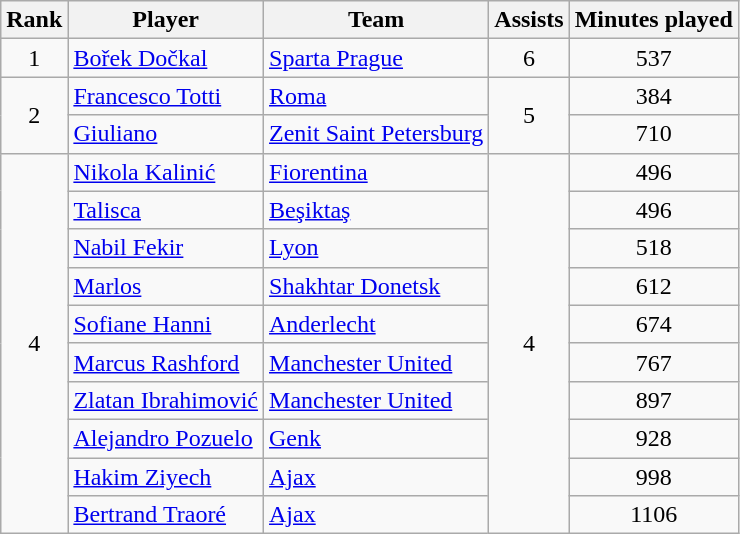<table class="wikitable" style="text-align:center">
<tr>
<th>Rank</th>
<th>Player</th>
<th>Team</th>
<th>Assists</th>
<th>Minutes played</th>
</tr>
<tr>
<td>1</td>
<td align=left> <a href='#'>Bořek Dočkal</a></td>
<td align=left> <a href='#'>Sparta Prague</a></td>
<td>6</td>
<td>537</td>
</tr>
<tr>
<td rowspan=2>2</td>
<td align=left> <a href='#'>Francesco Totti</a></td>
<td align=left> <a href='#'>Roma</a></td>
<td rowspan=2>5</td>
<td>384</td>
</tr>
<tr>
<td align=left> <a href='#'>Giuliano</a></td>
<td align=left> <a href='#'>Zenit Saint Petersburg</a></td>
<td>710</td>
</tr>
<tr>
<td rowspan=10>4</td>
<td align=left> <a href='#'>Nikola Kalinić</a></td>
<td align=left> <a href='#'>Fiorentina</a></td>
<td rowspan=10>4</td>
<td>496</td>
</tr>
<tr>
<td align=left> <a href='#'>Talisca</a></td>
<td align=left> <a href='#'>Beşiktaş</a></td>
<td>496</td>
</tr>
<tr>
<td align=left> <a href='#'>Nabil Fekir</a></td>
<td align=left> <a href='#'>Lyon</a></td>
<td>518</td>
</tr>
<tr>
<td align=left> <a href='#'>Marlos</a></td>
<td align=left> <a href='#'>Shakhtar Donetsk</a></td>
<td>612</td>
</tr>
<tr>
<td align=left> <a href='#'>Sofiane Hanni</a></td>
<td align=left> <a href='#'>Anderlecht</a></td>
<td>674</td>
</tr>
<tr>
<td align=left> <a href='#'>Marcus Rashford</a></td>
<td align=left> <a href='#'>Manchester United</a></td>
<td>767</td>
</tr>
<tr>
<td align=left> <a href='#'>Zlatan Ibrahimović</a></td>
<td align=left> <a href='#'>Manchester United</a></td>
<td>897</td>
</tr>
<tr>
<td align=left> <a href='#'>Alejandro Pozuelo</a></td>
<td align=left> <a href='#'>Genk</a></td>
<td>928</td>
</tr>
<tr>
<td align=left> <a href='#'>Hakim Ziyech</a></td>
<td align=left> <a href='#'>Ajax</a></td>
<td>998</td>
</tr>
<tr>
<td align=left> <a href='#'>Bertrand Traoré</a></td>
<td align=left> <a href='#'>Ajax</a></td>
<td>1106</td>
</tr>
</table>
